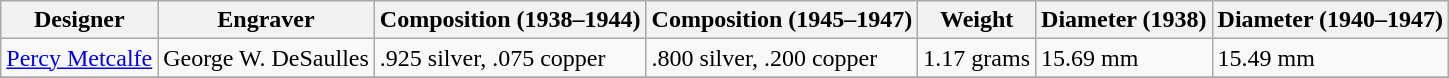<table class="wikitable">
<tr>
<th>Designer</th>
<th>Engraver</th>
<th>Composition (1938–1944)</th>
<th>Composition (1945–1947)</th>
<th>Weight</th>
<th>Diameter (1938)</th>
<th>Diameter (1940–1947)</th>
</tr>
<tr>
<td><a href='#'>Percy Metcalfe</a></td>
<td>George W. DeSaulles</td>
<td>.925 silver, .075 copper</td>
<td>.800 silver, .200 copper</td>
<td>1.17 grams</td>
<td>15.69 mm</td>
<td>15.49 mm</td>
</tr>
<tr>
</tr>
</table>
